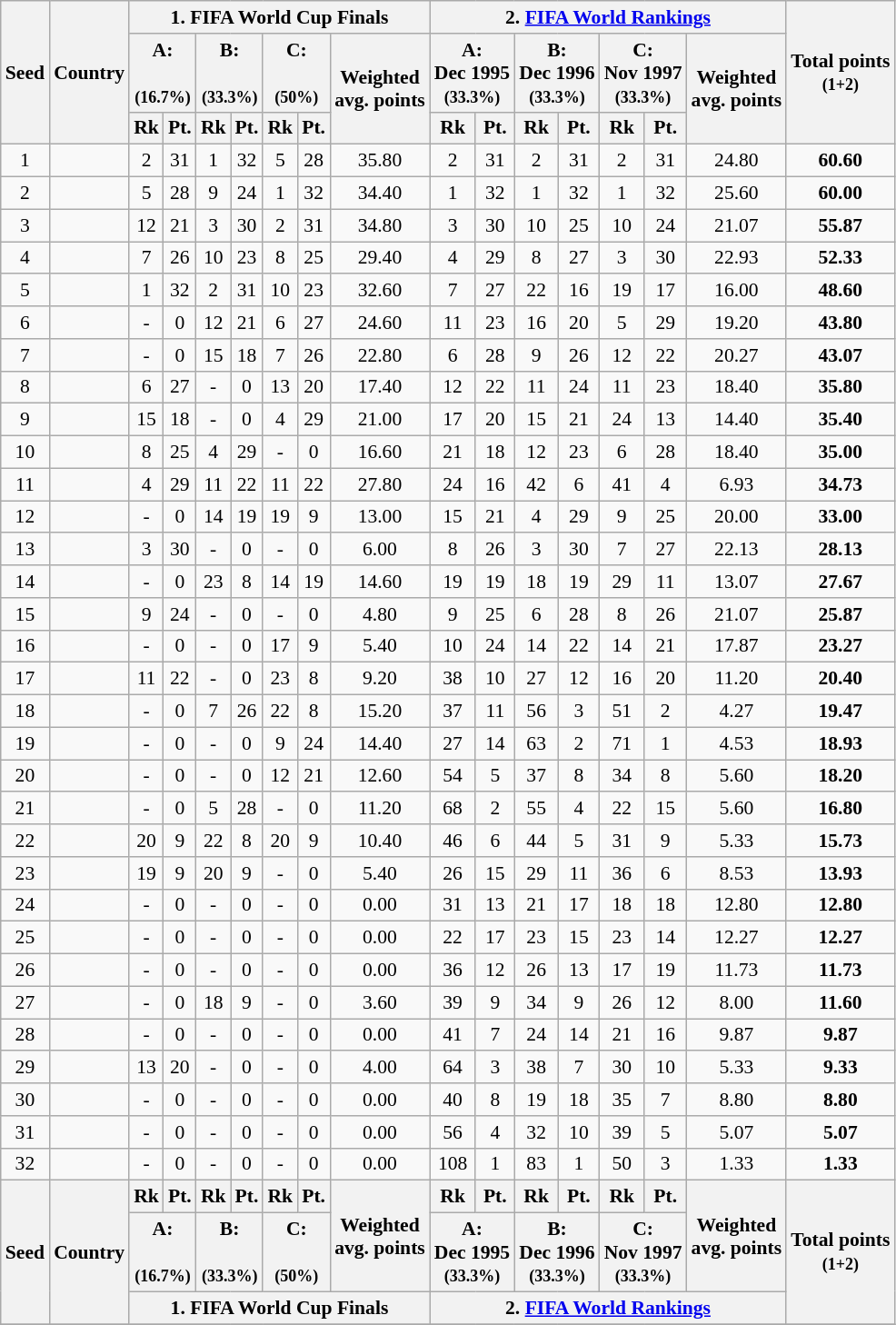<table class="wikitable sortable" style="text-align:center; font-size:90%">
<tr>
<th rowspan="3">Seed</th>
<th rowspan="3">Country</th>
<th colspan="7">1. FIFA World Cup Finals</th>
<th colspan="7">2. <a href='#'>FIFA World Rankings</a></th>
<th rowspan="3">Total points<br><small>(1+2)</small></th>
</tr>
<tr>
<th colspan="2">A:<br><br><small>(16.7%)</small></th>
<th colspan="2">B:<br><br><small>(33.3%)</small></th>
<th colspan="2">C:<br><br><small>(50%)</small></th>
<th rowspan="2">Weighted<br> avg. points<br><small></small></th>
<th colspan="2">A:<br>Dec 1995<br><small>(33.3%)</small></th>
<th colspan="2">B:<br>Dec 1996<br><small>(33.3%)</small></th>
<th colspan="2">C:<br>Nov 1997<br><small>(33.3%)</small></th>
<th rowspan="2">Weighted<br> avg. points<br><small></small></th>
</tr>
<tr>
<th>Rk</th>
<th>Pt.</th>
<th>Rk</th>
<th>Pt.</th>
<th>Rk</th>
<th>Pt.</th>
<th>Rk</th>
<th>Pt.</th>
<th>Rk</th>
<th>Pt.</th>
<th>Rk</th>
<th>Pt.</th>
</tr>
<tr>
<td>1</td>
<td style="text-align:left"></td>
<td>2</td>
<td>31</td>
<td>1</td>
<td>32</td>
<td>5</td>
<td>28</td>
<td>35.80</td>
<td>2</td>
<td>31</td>
<td>2</td>
<td>31</td>
<td>2</td>
<td>31</td>
<td>24.80</td>
<td><strong>60.60</strong></td>
</tr>
<tr>
<td>2</td>
<td style="text-align:left"></td>
<td>5</td>
<td>28</td>
<td>9</td>
<td>24</td>
<td>1</td>
<td>32</td>
<td>34.40</td>
<td>1</td>
<td>32</td>
<td>1</td>
<td>32</td>
<td>1</td>
<td>32</td>
<td>25.60</td>
<td><strong>60.00</strong></td>
</tr>
<tr>
<td>3</td>
<td style="text-align:left"></td>
<td>12</td>
<td>21</td>
<td>3</td>
<td>30</td>
<td>2</td>
<td>31</td>
<td>34.80</td>
<td>3</td>
<td>30</td>
<td>10</td>
<td>25</td>
<td>10</td>
<td>24</td>
<td>21.07</td>
<td><strong>55.87</strong></td>
</tr>
<tr>
<td>4</td>
<td style="text-align:left"></td>
<td>7</td>
<td>26</td>
<td>10</td>
<td>23</td>
<td>8</td>
<td>25</td>
<td>29.40</td>
<td>4</td>
<td>29</td>
<td>8</td>
<td>27</td>
<td>3</td>
<td>30</td>
<td>22.93</td>
<td><strong>52.33</strong></td>
</tr>
<tr>
<td>5</td>
<td style="text-align:left"></td>
<td>1</td>
<td>32</td>
<td>2</td>
<td>31</td>
<td>10</td>
<td>23</td>
<td>32.60</td>
<td>7</td>
<td>27</td>
<td>22</td>
<td>16</td>
<td>19</td>
<td>17</td>
<td>16.00</td>
<td><strong>48.60</strong></td>
</tr>
<tr>
<td>6</td>
<td style="text-align:left"></td>
<td>-</td>
<td>0</td>
<td>12</td>
<td>21</td>
<td>6</td>
<td>27</td>
<td>24.60</td>
<td>11</td>
<td>23</td>
<td>16</td>
<td>20</td>
<td>5</td>
<td>29</td>
<td>19.20</td>
<td><strong>43.80</strong></td>
</tr>
<tr>
<td>7</td>
<td style="text-align:left"></td>
<td>-</td>
<td>0</td>
<td>15</td>
<td>18</td>
<td>7</td>
<td>26</td>
<td>22.80</td>
<td>6</td>
<td>28</td>
<td>9</td>
<td>26</td>
<td>12</td>
<td>22</td>
<td>20.27</td>
<td><strong>43.07</strong></td>
</tr>
<tr>
<td>8</td>
<td style="text-align:left"></td>
<td>6</td>
<td>27</td>
<td>-</td>
<td>0</td>
<td>13</td>
<td>20</td>
<td>17.40</td>
<td>12</td>
<td>22</td>
<td>11</td>
<td>24</td>
<td>11</td>
<td>23</td>
<td>18.40</td>
<td><strong>35.80</strong></td>
</tr>
<tr>
<td>9</td>
<td style="text-align:left"></td>
<td>15</td>
<td>18</td>
<td>-</td>
<td>0</td>
<td>4</td>
<td>29</td>
<td>21.00</td>
<td>17</td>
<td>20</td>
<td>15</td>
<td>21</td>
<td>24</td>
<td>13</td>
<td>14.40</td>
<td><strong>35.40</strong></td>
</tr>
<tr>
<td>10</td>
<td style="text-align:left"></td>
<td>8</td>
<td>25</td>
<td>4</td>
<td>29</td>
<td>-</td>
<td>0</td>
<td>16.60</td>
<td>21</td>
<td>18</td>
<td>12</td>
<td>23</td>
<td>6</td>
<td>28</td>
<td>18.40</td>
<td><strong>35.00</strong></td>
</tr>
<tr>
<td>11</td>
<td style="text-align:left"></td>
<td>4</td>
<td>29</td>
<td>11</td>
<td>22</td>
<td>11</td>
<td>22</td>
<td>27.80</td>
<td>24</td>
<td>16</td>
<td>42</td>
<td>6</td>
<td>41</td>
<td>4</td>
<td>6.93</td>
<td><strong>34.73</strong></td>
</tr>
<tr>
<td>12</td>
<td style="text-align:left"></td>
<td>-</td>
<td>0</td>
<td>14</td>
<td>19</td>
<td>19</td>
<td>9</td>
<td>13.00</td>
<td>15</td>
<td>21</td>
<td>4</td>
<td>29</td>
<td>9</td>
<td>25</td>
<td>20.00</td>
<td><strong>33.00</strong></td>
</tr>
<tr>
<td>13</td>
<td style="text-align:left"></td>
<td>3</td>
<td>30</td>
<td>-</td>
<td>0</td>
<td>-</td>
<td>0</td>
<td>6.00</td>
<td>8</td>
<td>26</td>
<td>3</td>
<td>30</td>
<td>7</td>
<td>27</td>
<td>22.13</td>
<td><strong>28.13</strong></td>
</tr>
<tr>
<td>14</td>
<td style="text-align:left"></td>
<td>-</td>
<td>0</td>
<td>23</td>
<td>8</td>
<td>14</td>
<td>19</td>
<td>14.60</td>
<td>19</td>
<td>19</td>
<td>18</td>
<td>19</td>
<td>29</td>
<td>11</td>
<td>13.07</td>
<td><strong>27.67</strong></td>
</tr>
<tr>
<td>15</td>
<td style="text-align:left"></td>
<td>9</td>
<td>24</td>
<td>-</td>
<td>0</td>
<td>-</td>
<td>0</td>
<td>4.80</td>
<td>9</td>
<td>25</td>
<td>6</td>
<td>28</td>
<td>8</td>
<td>26</td>
<td>21.07</td>
<td><strong>25.87</strong></td>
</tr>
<tr>
<td>16</td>
<td style="text-align:left"></td>
<td>-</td>
<td>0</td>
<td>-</td>
<td>0</td>
<td>17</td>
<td>9</td>
<td>5.40</td>
<td>10</td>
<td>24</td>
<td>14</td>
<td>22</td>
<td>14</td>
<td>21</td>
<td>17.87</td>
<td><strong>23.27</strong></td>
</tr>
<tr>
<td>17</td>
<td style="text-align:left"></td>
<td>11</td>
<td>22</td>
<td>-</td>
<td>0</td>
<td>23</td>
<td>8</td>
<td>9.20</td>
<td>38</td>
<td>10</td>
<td>27</td>
<td>12</td>
<td>16</td>
<td>20</td>
<td>11.20</td>
<td><strong>20.40</strong></td>
</tr>
<tr>
<td>18</td>
<td style="text-align:left"></td>
<td>-</td>
<td>0</td>
<td>7</td>
<td>26</td>
<td>22</td>
<td>8</td>
<td>15.20</td>
<td>37</td>
<td>11</td>
<td>56</td>
<td>3</td>
<td>51</td>
<td>2</td>
<td>4.27</td>
<td><strong>19.47</strong></td>
</tr>
<tr>
<td>19</td>
<td style="text-align:left"></td>
<td>-</td>
<td>0</td>
<td>-</td>
<td>0</td>
<td>9</td>
<td>24</td>
<td>14.40</td>
<td>27</td>
<td>14</td>
<td>63</td>
<td>2</td>
<td>71</td>
<td>1</td>
<td>4.53</td>
<td><strong>18.93</strong></td>
</tr>
<tr>
<td>20</td>
<td style="text-align:left"></td>
<td>-</td>
<td>0</td>
<td>-</td>
<td>0</td>
<td>12</td>
<td>21</td>
<td>12.60</td>
<td>54</td>
<td>5</td>
<td>37</td>
<td>8</td>
<td>34</td>
<td>8</td>
<td>5.60</td>
<td><strong>18.20</strong></td>
</tr>
<tr>
<td>21</td>
<td style="text-align:left"></td>
<td>-</td>
<td>0</td>
<td>5</td>
<td>28</td>
<td>-</td>
<td>0</td>
<td>11.20</td>
<td>68</td>
<td>2</td>
<td>55</td>
<td>4</td>
<td>22</td>
<td>15</td>
<td>5.60</td>
<td><strong>16.80</strong></td>
</tr>
<tr>
<td>22</td>
<td style="text-align:left"></td>
<td>20</td>
<td>9</td>
<td>22</td>
<td>8</td>
<td>20</td>
<td>9</td>
<td>10.40</td>
<td>46</td>
<td>6</td>
<td>44</td>
<td>5</td>
<td>31</td>
<td>9</td>
<td>5.33</td>
<td><strong>15.73</strong></td>
</tr>
<tr>
<td>23</td>
<td style="text-align:left"></td>
<td>19</td>
<td>9</td>
<td>20</td>
<td>9</td>
<td>-</td>
<td>0</td>
<td>5.40</td>
<td>26</td>
<td>15</td>
<td>29</td>
<td>11</td>
<td>36</td>
<td>6</td>
<td>8.53</td>
<td><strong>13.93</strong></td>
</tr>
<tr>
<td>24</td>
<td style="text-align:left"></td>
<td>-</td>
<td>0</td>
<td>-</td>
<td>0</td>
<td>-</td>
<td>0</td>
<td>0.00</td>
<td>31</td>
<td>13</td>
<td>21</td>
<td>17</td>
<td>18</td>
<td>18</td>
<td>12.80</td>
<td><strong>12.80</strong></td>
</tr>
<tr>
<td>25</td>
<td style="text-align:left"></td>
<td>-</td>
<td>0</td>
<td>-</td>
<td>0</td>
<td>-</td>
<td>0</td>
<td>0.00</td>
<td>22</td>
<td>17</td>
<td>23</td>
<td>15</td>
<td>23</td>
<td>14</td>
<td>12.27</td>
<td><strong>12.27</strong></td>
</tr>
<tr>
<td>26</td>
<td style="text-align:left"></td>
<td>-</td>
<td>0</td>
<td>-</td>
<td>0</td>
<td>-</td>
<td>0</td>
<td>0.00</td>
<td>36</td>
<td>12</td>
<td>26</td>
<td>13</td>
<td>17</td>
<td>19</td>
<td>11.73</td>
<td><strong>11.73</strong></td>
</tr>
<tr>
<td>27</td>
<td style="text-align:left"></td>
<td>-</td>
<td>0</td>
<td>18</td>
<td>9</td>
<td>-</td>
<td>0</td>
<td>3.60</td>
<td>39</td>
<td>9</td>
<td>34</td>
<td>9</td>
<td>26</td>
<td>12</td>
<td>8.00</td>
<td><strong>11.60</strong></td>
</tr>
<tr>
<td>28</td>
<td style="text-align:left"></td>
<td>-</td>
<td>0</td>
<td>-</td>
<td>0</td>
<td>-</td>
<td>0</td>
<td>0.00</td>
<td>41</td>
<td>7</td>
<td>24</td>
<td>14</td>
<td>21</td>
<td>16</td>
<td>9.87</td>
<td><strong>9.87</strong></td>
</tr>
<tr>
<td>29</td>
<td style="text-align:left"></td>
<td>13</td>
<td>20</td>
<td>-</td>
<td>0</td>
<td>-</td>
<td>0</td>
<td>4.00</td>
<td>64</td>
<td>3</td>
<td>38</td>
<td>7</td>
<td>30</td>
<td>10</td>
<td>5.33</td>
<td><strong>9.33</strong></td>
</tr>
<tr>
<td>30</td>
<td style="text-align:left"></td>
<td>-</td>
<td>0</td>
<td>-</td>
<td>0</td>
<td>-</td>
<td>0</td>
<td>0.00</td>
<td>40</td>
<td>8</td>
<td>19</td>
<td>18</td>
<td>35</td>
<td>7</td>
<td>8.80</td>
<td><strong>8.80</strong></td>
</tr>
<tr>
<td>31</td>
<td style="text-align:left"></td>
<td>-</td>
<td>0</td>
<td>-</td>
<td>0</td>
<td>-</td>
<td>0</td>
<td>0.00</td>
<td>56</td>
<td>4</td>
<td>32</td>
<td>10</td>
<td>39</td>
<td>5</td>
<td>5.07</td>
<td><strong>5.07</strong></td>
</tr>
<tr>
<td>32</td>
<td style="text-align:left"></td>
<td>-</td>
<td>0</td>
<td>-</td>
<td>0</td>
<td>-</td>
<td>0</td>
<td>0.00</td>
<td>108</td>
<td>1</td>
<td>83</td>
<td>1</td>
<td>50</td>
<td>3</td>
<td>1.33</td>
<td><strong>1.33</strong></td>
</tr>
<tr>
<th rowspan="3">Seed</th>
<th rowspan="3">Country</th>
<th>Rk</th>
<th>Pt.</th>
<th>Rk</th>
<th>Pt.</th>
<th>Rk</th>
<th>Pt.</th>
<th rowspan="2">Weighted<br> avg. points<br><small></small></th>
<th>Rk</th>
<th>Pt.</th>
<th>Rk</th>
<th>Pt.</th>
<th>Rk</th>
<th>Pt.</th>
<th rowspan="2">Weighted<br> avg. points<br><small></small></th>
<th rowspan="3">Total points<br><small>(1+2)</small></th>
</tr>
<tr>
<th colspan="2">A:<br><br><small>(16.7%)</small></th>
<th colspan="2">B:<br><br><small>(33.3%)</small></th>
<th colspan="2">C:<br><br><small>(50%)</small></th>
<th colspan="2">A:<br>Dec 1995<br><small>(33.3%)</small></th>
<th colspan="2">B:<br>Dec 1996<br><small>(33.3%)</small></th>
<th colspan="2">C:<br>Nov 1997<br><small>(33.3%)</small></th>
</tr>
<tr>
<th colspan="7">1. FIFA World Cup Finals</th>
<th colspan="7">2. <a href='#'>FIFA World Rankings</a></th>
</tr>
<tr>
</tr>
</table>
